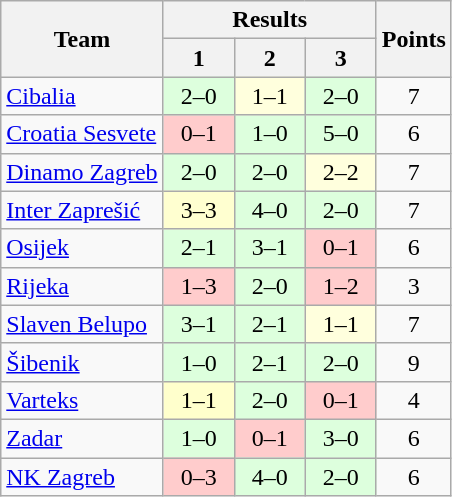<table class="wikitable" style="text-align:center">
<tr>
<th rowspan=2>Team</th>
<th colspan=3>Results</th>
<th rowspan=2>Points</th>
</tr>
<tr>
<th width=40>1</th>
<th width=40>2</th>
<th width=40>3</th>
</tr>
<tr>
<td align=left><a href='#'>Cibalia</a></td>
<td bgcolor=#ddffdd>2–0</td>
<td bgcolor=#ffffdd>1–1</td>
<td bgcolor=#ddffdd>2–0</td>
<td>7</td>
</tr>
<tr>
<td align=left><a href='#'>Croatia Sesvete</a></td>
<td bgcolor=#ffcccc>0–1</td>
<td bgcolor=#ddffdd>1–0</td>
<td bgcolor=#ddffdd>5–0</td>
<td>6</td>
</tr>
<tr>
<td align=left><a href='#'>Dinamo Zagreb</a></td>
<td bgcolor=#ddffdd>2–0</td>
<td bgcolor=#ddffdd>2–0</td>
<td bgcolor=#ffffdd>2–2</td>
<td>7</td>
</tr>
<tr>
<td align=left><a href='#'>Inter Zaprešić</a></td>
<td bgcolor=#fffffdd>3–3</td>
<td bgcolor=#ddffdd>4–0</td>
<td bgcolor=#ddffdd>2–0</td>
<td>7</td>
</tr>
<tr>
<td align=left><a href='#'>Osijek</a></td>
<td bgcolor=#ddffdd>2–1</td>
<td bgcolor=#ddffdd>3–1</td>
<td bgcolor=#ffcccc>0–1</td>
<td>6</td>
</tr>
<tr>
<td align=left><a href='#'>Rijeka</a></td>
<td bgcolor=#ffcccc>1–3</td>
<td bgcolor=#ddffdd>2–0</td>
<td bgcolor=#ffcccc>1–2</td>
<td>3</td>
</tr>
<tr>
<td align=left><a href='#'>Slaven Belupo</a></td>
<td bgcolor=#ddffdd>3–1</td>
<td bgcolor=#ddffdd>2–1</td>
<td bgcolor=#ffffdd>1–1</td>
<td>7</td>
</tr>
<tr>
<td align=left><a href='#'>Šibenik</a></td>
<td bgcolor=#ddffdd>1–0</td>
<td bgcolor=#ddffdd>2–1</td>
<td bgcolor=#ddffdd>2–0</td>
<td>9</td>
</tr>
<tr>
<td align=left><a href='#'>Varteks</a></td>
<td bgcolor=#ffffcc>1–1</td>
<td bgcolor=#ddffdd>2–0</td>
<td bgcolor=#ffcccc>0–1</td>
<td>4</td>
</tr>
<tr>
<td align=left><a href='#'>Zadar</a></td>
<td bgcolor=#ddffdd>1–0</td>
<td bgcolor=#ffcccc>0–1</td>
<td bgcolor=#ddffdd>3–0</td>
<td>6</td>
</tr>
<tr>
<td align=left><a href='#'>NK Zagreb</a></td>
<td bgcolor=#ffcccc>0–3</td>
<td bgcolor=#ddffdd>4–0</td>
<td bgcolor=#ddffdd>2–0</td>
<td>6</td>
</tr>
</table>
